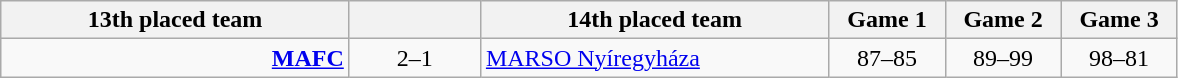<table class=wikitable style="text-align:center">
<tr>
<th width=225>13th placed team</th>
<th width=80></th>
<th width=225>14th placed team</th>
<th width=70>Game 1</th>
<th width=70>Game 2</th>
<th width=70>Game 3</th>
</tr>
<tr>
<td align=right><strong><a href='#'>MAFC</a></strong></td>
<td>2–1</td>
<td align=left><a href='#'>MARSO Nyíregyháza</a></td>
<td>87–85</td>
<td>89–99</td>
<td>98–81</td>
</tr>
</table>
